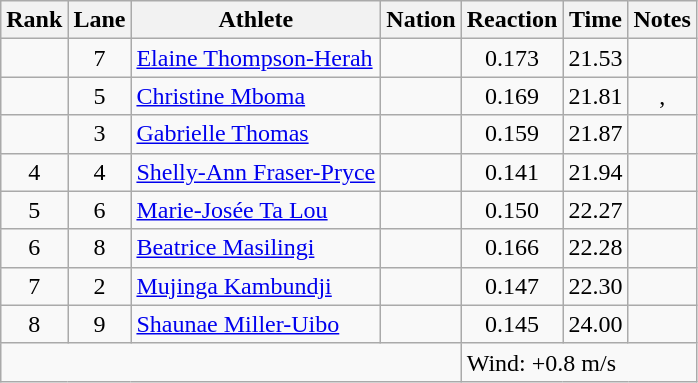<table class="wikitable sortable" style="text-align:center">
<tr>
<th>Rank</th>
<th>Lane</th>
<th>Athlete</th>
<th>Nation</th>
<th>Reaction</th>
<th>Time</th>
<th>Notes</th>
</tr>
<tr>
<td></td>
<td>7</td>
<td align="left"><a href='#'>Elaine Thompson-Herah</a></td>
<td align="left"></td>
<td>0.173</td>
<td>21.53</td>
<td></td>
</tr>
<tr>
<td></td>
<td>5</td>
<td align="left"><a href='#'>Christine Mboma</a></td>
<td align="left"></td>
<td>0.169</td>
<td>21.81</td>
<td>, </td>
</tr>
<tr>
<td></td>
<td>3</td>
<td align="left"><a href='#'>Gabrielle Thomas</a></td>
<td align="left"></td>
<td>0.159</td>
<td>21.87</td>
<td></td>
</tr>
<tr>
<td>4</td>
<td>4</td>
<td align="left"><a href='#'>Shelly-Ann Fraser-Pryce</a></td>
<td align="left"></td>
<td>0.141</td>
<td>21.94</td>
<td></td>
</tr>
<tr>
<td>5</td>
<td>6</td>
<td align="left"><a href='#'>Marie-Josée Ta Lou</a></td>
<td align="left"></td>
<td>0.150</td>
<td>22.27</td>
<td></td>
</tr>
<tr>
<td>6</td>
<td>8</td>
<td align="left"><a href='#'>Beatrice Masilingi</a></td>
<td align="left"></td>
<td>0.166</td>
<td>22.28</td>
<td></td>
</tr>
<tr>
<td>7</td>
<td>2</td>
<td align="left"><a href='#'>Mujinga Kambundji</a></td>
<td align="left"></td>
<td>0.147</td>
<td>22.30</td>
<td></td>
</tr>
<tr>
<td>8</td>
<td>9</td>
<td align="left"><a href='#'>Shaunae Miller-Uibo</a></td>
<td align="left"></td>
<td>0.145</td>
<td>24.00</td>
<td></td>
</tr>
<tr>
<td colspan="4"></td>
<td colspan="3" style="text-align:left;">Wind: +0.8 m/s</td>
</tr>
</table>
